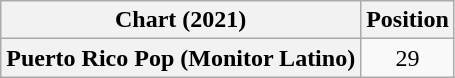<table class="wikitable plainrowheaders">
<tr>
<th>Chart (2021)</th>
<th>Position</th>
</tr>
<tr>
<th scope="row">Puerto Rico Pop (Monitor Latino)</th>
<td align="center">29</td>
</tr>
</table>
